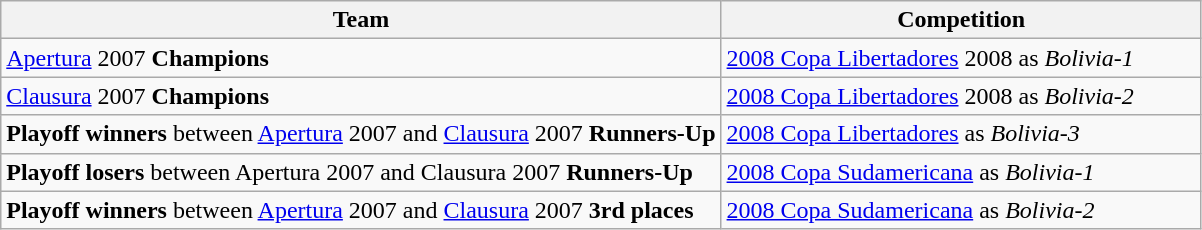<table class="wikitable">
<tr>
<th width=60%>Team</th>
<th width=40%>Competition</th>
</tr>
<tr>
<td><a href='#'>Apertura</a> 2007 <strong>Champions</strong></td>
<td><a href='#'>2008 Copa Libertadores</a> 2008 as <em>Bolivia-1</em></td>
</tr>
<tr>
<td><a href='#'>Clausura</a> 2007 <strong>Champions</strong></td>
<td><a href='#'>2008 Copa Libertadores</a>  2008 as <em>Bolivia-2</em></td>
</tr>
<tr>
<td><strong>Playoff winners</strong> between <a href='#'>Apertura</a> 2007 and <a href='#'>Clausura</a> 2007 <strong>Runners-Up</strong></td>
<td><a href='#'>2008 Copa Libertadores</a> as <em>Bolivia-3</em></td>
</tr>
<tr>
<td><strong>Playoff losers</strong> between Apertura 2007 and Clausura 2007 <strong>Runners-Up</strong></td>
<td><a href='#'>2008 Copa Sudamericana</a> as <em>Bolivia-1</em></td>
</tr>
<tr>
<td><strong>Playoff winners</strong> between <a href='#'>Apertura</a> 2007 and <a href='#'>Clausura</a> 2007 <strong>3rd places</strong></td>
<td><a href='#'>2008 Copa Sudamericana</a> as <em>Bolivia-2</em></td>
</tr>
</table>
